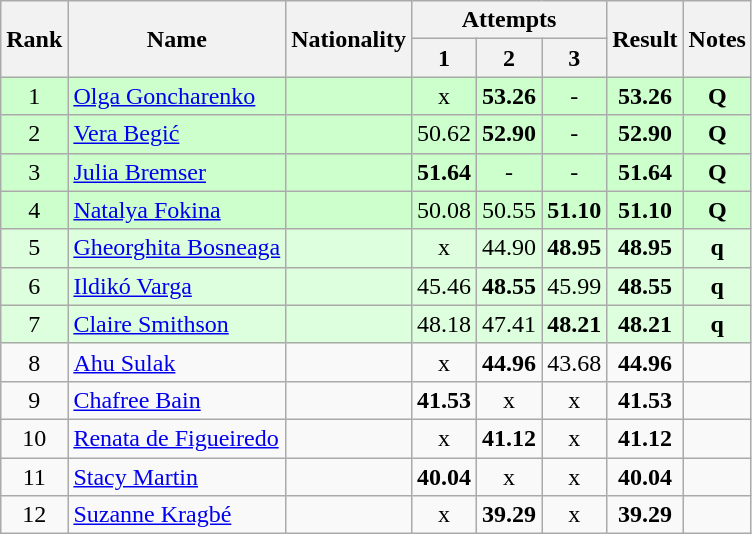<table class="wikitable sortable" style="text-align:center">
<tr>
<th rowspan=2>Rank</th>
<th rowspan=2>Name</th>
<th rowspan=2>Nationality</th>
<th colspan=3>Attempts</th>
<th rowspan=2>Result</th>
<th rowspan=2>Notes</th>
</tr>
<tr>
<th>1</th>
<th>2</th>
<th>3</th>
</tr>
<tr bgcolor=ccffcc>
<td>1</td>
<td align=left><a href='#'>Olga Goncharenko</a></td>
<td align=left></td>
<td>x</td>
<td><strong>53.26</strong></td>
<td>-</td>
<td><strong>53.26</strong></td>
<td><strong>Q</strong></td>
</tr>
<tr bgcolor=ccffcc>
<td>2</td>
<td align=left><a href='#'>Vera Begić</a></td>
<td align=left></td>
<td>50.62</td>
<td><strong>52.90</strong></td>
<td>-</td>
<td><strong>52.90</strong></td>
<td><strong>Q</strong></td>
</tr>
<tr bgcolor=ccffcc>
<td>3</td>
<td align=left><a href='#'>Julia Bremser</a></td>
<td align=left></td>
<td><strong>51.64</strong></td>
<td>-</td>
<td>-</td>
<td><strong>51.64</strong></td>
<td><strong>Q</strong></td>
</tr>
<tr bgcolor=ccffcc>
<td>4</td>
<td align=left><a href='#'>Natalya Fokina</a></td>
<td align=left></td>
<td>50.08</td>
<td>50.55</td>
<td><strong>51.10</strong></td>
<td><strong>51.10</strong></td>
<td><strong>Q</strong></td>
</tr>
<tr bgcolor=ddffdd>
<td>5</td>
<td align=left><a href='#'>Gheorghita Bosneaga</a></td>
<td align=left></td>
<td>x</td>
<td>44.90</td>
<td><strong>48.95</strong></td>
<td><strong>48.95</strong></td>
<td><strong>q</strong></td>
</tr>
<tr bgcolor=ddffdd>
<td>6</td>
<td align=left><a href='#'>Ildikó Varga</a></td>
<td align=left></td>
<td>45.46</td>
<td><strong>48.55</strong></td>
<td>45.99</td>
<td><strong>48.55</strong></td>
<td><strong>q</strong></td>
</tr>
<tr bgcolor=ddffdd>
<td>7</td>
<td align=left><a href='#'>Claire Smithson</a></td>
<td align=left></td>
<td>48.18</td>
<td>47.41</td>
<td><strong>48.21</strong></td>
<td><strong>48.21</strong></td>
<td><strong>q</strong></td>
</tr>
<tr>
<td>8</td>
<td align=left><a href='#'>Ahu Sulak</a></td>
<td align=left></td>
<td>x</td>
<td><strong>44.96</strong></td>
<td>43.68</td>
<td><strong>44.96</strong></td>
<td></td>
</tr>
<tr>
<td>9</td>
<td align=left><a href='#'>Chafree Bain</a></td>
<td align=left></td>
<td><strong>41.53</strong></td>
<td>x</td>
<td>x</td>
<td><strong>41.53</strong></td>
<td></td>
</tr>
<tr>
<td>10</td>
<td align=left><a href='#'>Renata de Figueiredo</a></td>
<td align=left></td>
<td>x</td>
<td><strong>41.12</strong></td>
<td>x</td>
<td><strong>41.12</strong></td>
<td></td>
</tr>
<tr>
<td>11</td>
<td align=left><a href='#'>Stacy Martin</a></td>
<td align=left></td>
<td><strong>40.04</strong></td>
<td>x</td>
<td>x</td>
<td><strong>40.04</strong></td>
<td></td>
</tr>
<tr>
<td>12</td>
<td align=left><a href='#'>Suzanne Kragbé</a></td>
<td align=left></td>
<td>x</td>
<td><strong>39.29</strong></td>
<td>x</td>
<td><strong>39.29</strong></td>
<td></td>
</tr>
</table>
